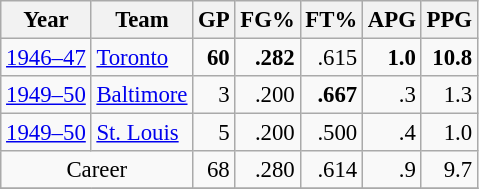<table class="wikitable sortable" style="font-size:95%; text-align:right;">
<tr>
<th>Year</th>
<th>Team</th>
<th>GP</th>
<th>FG%</th>
<th>FT%</th>
<th>APG</th>
<th>PPG</th>
</tr>
<tr>
<td style="text-align:left;"><a href='#'>1946–47</a></td>
<td style="text-align:left;"><a href='#'>Toronto</a></td>
<td><strong>60</strong></td>
<td><strong>.282</strong></td>
<td>.615</td>
<td><strong>1.0</strong></td>
<td><strong>10.8</strong></td>
</tr>
<tr>
<td style="text-align:left;"><a href='#'>1949–50</a></td>
<td style="text-align:left;"><a href='#'>Baltimore</a></td>
<td>3</td>
<td>.200</td>
<td><strong>.667</strong></td>
<td>.3</td>
<td>1.3</td>
</tr>
<tr>
<td style="text-align:left;"><a href='#'>1949–50</a></td>
<td style="text-align:left;"><a href='#'>St. Louis</a></td>
<td>5</td>
<td>.200</td>
<td>.500</td>
<td>.4</td>
<td>1.0</td>
</tr>
<tr>
<td style="text-align:center;" colspan="2">Career</td>
<td>68</td>
<td>.280</td>
<td>.614</td>
<td>.9</td>
<td>9.7</td>
</tr>
<tr>
</tr>
</table>
